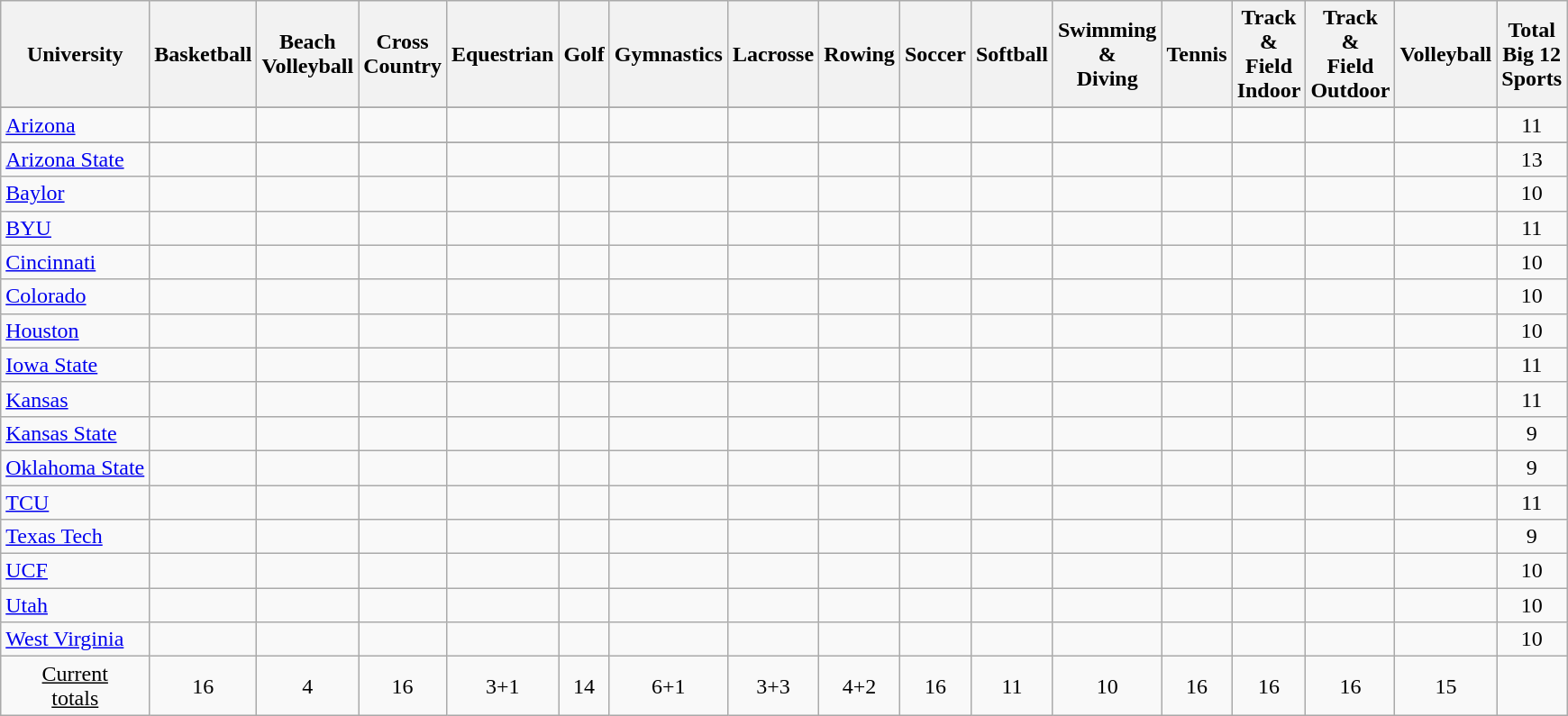<table class="wikitable sortable" style="text-align: center">
<tr>
<th>University</th>
<th>Basketball</th>
<th>Beach<br>Volleyball</th>
<th>Cross<br>Country</th>
<th>Equestrian</th>
<th>Golf</th>
<th>Gymnastics</th>
<th>Lacrosse</th>
<th>Rowing</th>
<th>Soccer</th>
<th>Softball</th>
<th>Swimming<br>&<br>Diving</th>
<th>Tennis</th>
<th>Track<br>&<br>Field<br>Indoor</th>
<th>Track<br>&<br>Field<br>Outdoor</th>
<th>Volleyball</th>
<th>Total<br>Big 12<br>Sports</th>
</tr>
<tr>
</tr>
<tr>
<td align=left><a href='#'>Arizona</a></td>
<td></td>
<td></td>
<td></td>
<td></td>
<td></td>
<td></td>
<td></td>
<td></td>
<td></td>
<td></td>
<td></td>
<td></td>
<td></td>
<td></td>
<td></td>
<td>11</td>
</tr>
<tr>
</tr>
<tr>
<td align=left><a href='#'>Arizona State</a></td>
<td></td>
<td></td>
<td></td>
<td></td>
<td></td>
<td></td>
<td></td>
<td></td>
<td></td>
<td></td>
<td></td>
<td></td>
<td></td>
<td></td>
<td></td>
<td>13</td>
</tr>
<tr>
<td align=left><a href='#'>Baylor</a></td>
<td></td>
<td></td>
<td></td>
<td></td>
<td></td>
<td></td>
<td></td>
<td></td>
<td></td>
<td></td>
<td></td>
<td></td>
<td></td>
<td></td>
<td></td>
<td>10</td>
</tr>
<tr>
<td align=left><a href='#'>BYU</a></td>
<td></td>
<td></td>
<td></td>
<td></td>
<td></td>
<td></td>
<td></td>
<td></td>
<td></td>
<td></td>
<td></td>
<td></td>
<td></td>
<td></td>
<td></td>
<td>11</td>
</tr>
<tr>
<td align=left><a href='#'>Cincinnati</a></td>
<td></td>
<td></td>
<td></td>
<td></td>
<td></td>
<td></td>
<td></td>
<td></td>
<td></td>
<td></td>
<td></td>
<td></td>
<td></td>
<td></td>
<td></td>
<td>10</td>
</tr>
<tr>
<td align=left><a href='#'>Colorado</a></td>
<td></td>
<td></td>
<td></td>
<td></td>
<td></td>
<td></td>
<td></td>
<td></td>
<td></td>
<td></td>
<td></td>
<td></td>
<td></td>
<td></td>
<td></td>
<td>10</td>
</tr>
<tr>
<td align=left><a href='#'>Houston</a></td>
<td></td>
<td></td>
<td></td>
<td></td>
<td></td>
<td></td>
<td></td>
<td></td>
<td></td>
<td></td>
<td></td>
<td></td>
<td></td>
<td></td>
<td></td>
<td>10</td>
</tr>
<tr>
<td align=left><a href='#'>Iowa State</a></td>
<td></td>
<td></td>
<td></td>
<td></td>
<td></td>
<td></td>
<td></td>
<td></td>
<td></td>
<td></td>
<td></td>
<td></td>
<td></td>
<td></td>
<td></td>
<td>11</td>
</tr>
<tr>
<td align=left><a href='#'>Kansas</a></td>
<td></td>
<td></td>
<td></td>
<td></td>
<td></td>
<td></td>
<td></td>
<td></td>
<td></td>
<td></td>
<td></td>
<td></td>
<td></td>
<td></td>
<td></td>
<td>11</td>
</tr>
<tr>
<td align=left><a href='#'>Kansas State</a></td>
<td></td>
<td></td>
<td></td>
<td></td>
<td></td>
<td></td>
<td></td>
<td></td>
<td></td>
<td></td>
<td></td>
<td></td>
<td></td>
<td></td>
<td></td>
<td>9</td>
</tr>
<tr>
<td align=left><a href='#'>Oklahoma State</a></td>
<td></td>
<td></td>
<td></td>
<td></td>
<td></td>
<td></td>
<td></td>
<td></td>
<td></td>
<td></td>
<td></td>
<td></td>
<td></td>
<td></td>
<td></td>
<td>9</td>
</tr>
<tr>
<td align=left><a href='#'>TCU</a></td>
<td></td>
<td></td>
<td></td>
<td></td>
<td></td>
<td></td>
<td></td>
<td></td>
<td></td>
<td></td>
<td></td>
<td></td>
<td></td>
<td></td>
<td></td>
<td>11</td>
</tr>
<tr>
<td align=left><a href='#'>Texas Tech</a></td>
<td></td>
<td></td>
<td></td>
<td></td>
<td></td>
<td></td>
<td></td>
<td></td>
<td></td>
<td></td>
<td></td>
<td></td>
<td></td>
<td></td>
<td></td>
<td>9</td>
</tr>
<tr>
<td align=left><a href='#'>UCF</a></td>
<td></td>
<td></td>
<td></td>
<td></td>
<td></td>
<td></td>
<td></td>
<td></td>
<td></td>
<td></td>
<td></td>
<td></td>
<td></td>
<td></td>
<td></td>
<td>10</td>
</tr>
<tr>
<td align=left><a href='#'>Utah</a></td>
<td></td>
<td></td>
<td></td>
<td></td>
<td></td>
<td></td>
<td></td>
<td></td>
<td></td>
<td></td>
<td></td>
<td></td>
<td></td>
<td></td>
<td></td>
<td>10</td>
</tr>
<tr>
<td align=left><a href='#'>West Virginia</a></td>
<td></td>
<td></td>
<td></td>
<td></td>
<td></td>
<td></td>
<td></td>
<td></td>
<td></td>
<td></td>
<td></td>
<td></td>
<td></td>
<td></td>
<td></td>
<td>10</td>
</tr>
<tr class=sortbottom>
<td><u>Current<br>totals</u></td>
<td>16</td>
<td>4</td>
<td>16</td>
<td>3+1</td>
<td>14</td>
<td>6+1</td>
<td>3+3</td>
<td>4+2</td>
<td>16</td>
<td>11</td>
<td>10</td>
<td>16</td>
<td>16</td>
<td>16</td>
<td>15</td>
<td></td>
</tr>
</table>
